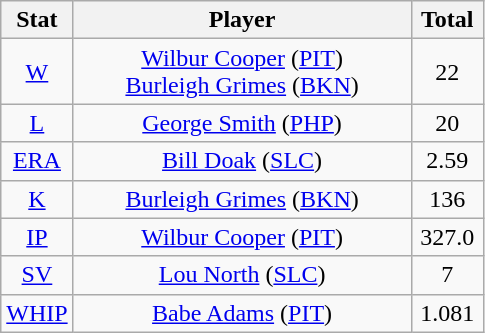<table class="wikitable" style="text-align:center;">
<tr>
<th style="width:15%;">Stat</th>
<th>Player</th>
<th style="width:15%;">Total</th>
</tr>
<tr>
<td><a href='#'>W</a></td>
<td><a href='#'>Wilbur Cooper</a> (<a href='#'>PIT</a>)<br><a href='#'>Burleigh Grimes</a> (<a href='#'>BKN</a>)</td>
<td>22</td>
</tr>
<tr>
<td><a href='#'>L</a></td>
<td><a href='#'>George Smith</a> (<a href='#'>PHP</a>)</td>
<td>20</td>
</tr>
<tr>
<td><a href='#'>ERA</a></td>
<td><a href='#'>Bill Doak</a> (<a href='#'>SLC</a>)</td>
<td>2.59</td>
</tr>
<tr>
<td><a href='#'>K</a></td>
<td><a href='#'>Burleigh Grimes</a> (<a href='#'>BKN</a>)</td>
<td>136</td>
</tr>
<tr>
<td><a href='#'>IP</a></td>
<td><a href='#'>Wilbur Cooper</a> (<a href='#'>PIT</a>)</td>
<td>327.0</td>
</tr>
<tr>
<td><a href='#'>SV</a></td>
<td><a href='#'>Lou North</a> (<a href='#'>SLC</a>)</td>
<td>7</td>
</tr>
<tr>
<td><a href='#'>WHIP</a></td>
<td><a href='#'>Babe Adams</a> (<a href='#'>PIT</a>)</td>
<td>1.081</td>
</tr>
</table>
